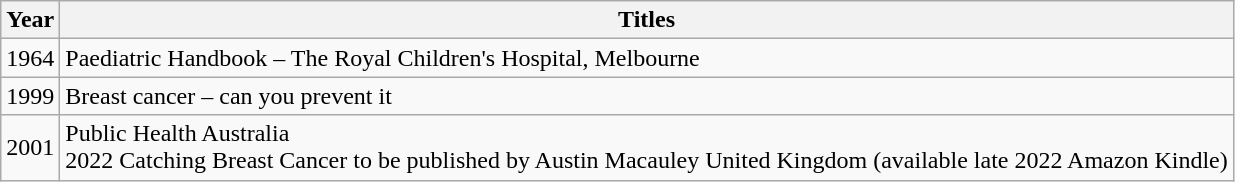<table class="wikitable sortable">
<tr>
<th>Year</th>
<th>Titles</th>
</tr>
<tr>
<td>1964</td>
<td>Paediatric Handbook – The Royal Children's Hospital, Melbourne</td>
</tr>
<tr>
<td>1999</td>
<td>Breast cancer – can you prevent it</td>
</tr>
<tr>
<td>2001</td>
<td>Public Health Australia<br>2022 Catching Breast Cancer to be published by Austin Macauley United Kingdom (available late 2022 Amazon Kindle)</td>
</tr>
</table>
